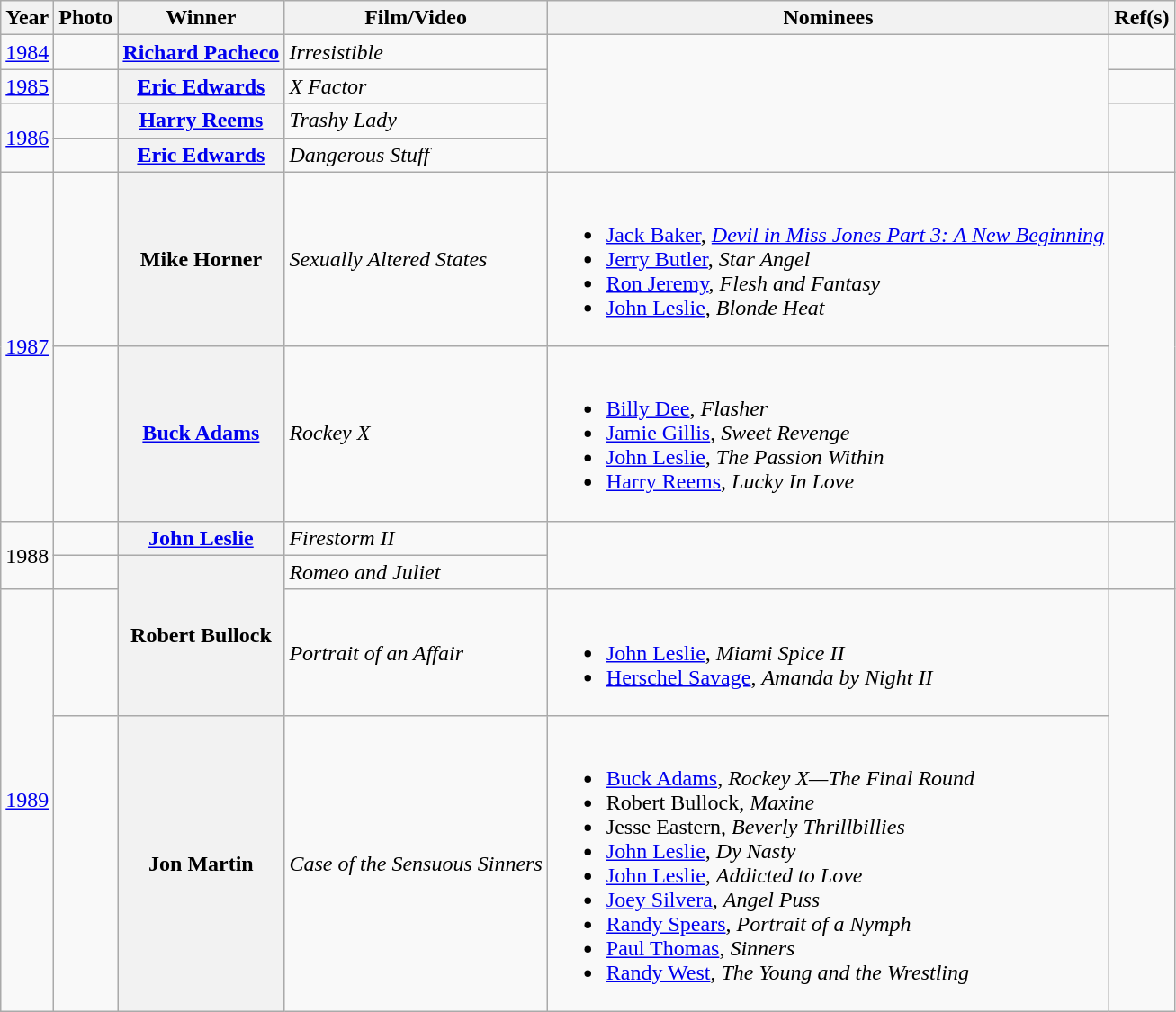<table class="wikitable sortable">
<tr>
<th>Year</th>
<th>Photo</th>
<th>Winner</th>
<th>Film/Video</th>
<th>Nominees</th>
<th>Ref(s)</th>
</tr>
<tr>
<td><a href='#'>1984</a></td>
<td></td>
<th><a href='#'>Richard Pacheco</a></th>
<td><em>Irresistible</em> </td>
<td rowspan="4" style="text-align:center;"></td>
<td></td>
</tr>
<tr>
<td><a href='#'>1985</a></td>
<td></td>
<th><a href='#'>Eric Edwards</a></th>
<td><em>X Factor</em> </td>
<td></td>
</tr>
<tr>
<td rowspan="2"><a href='#'>1986</a></td>
<td></td>
<th><a href='#'>Harry Reems</a></th>
<td><em>Trashy Lady</em> </td>
<td rowspan="2"></td>
</tr>
<tr>
<td></td>
<th><a href='#'>Eric Edwards</a></th>
<td><em>Dangerous Stuff</em> </td>
</tr>
<tr>
<td rowspan="2"><a href='#'>1987</a></td>
<td></td>
<th>Mike Horner</th>
<td><em>Sexually Altered States</em> </td>
<td valign="top"><br><ul><li><a href='#'>Jack Baker</a>, <em><a href='#'>Devil in Miss Jones Part 3: A New Beginning</a></em></li><li><a href='#'>Jerry Butler</a>, <em>Star Angel</em></li><li><a href='#'>Ron Jeremy</a>, <em>Flesh and Fantasy</em></li><li><a href='#'>John Leslie</a>, <em>Blonde Heat</em></li></ul></td>
<td rowspan="2"></td>
</tr>
<tr>
<td></td>
<th><a href='#'>Buck Adams</a></th>
<td><em>Rockey X</em> </td>
<td valign="top"><br><ul><li><a href='#'>Billy Dee</a>, <em>Flasher</em></li><li><a href='#'>Jamie Gillis</a>, <em>Sweet Revenge</em></li><li><a href='#'>John Leslie</a>, <em>The Passion Within</em></li><li><a href='#'>Harry Reems</a>, <em>Lucky In Love</em></li></ul></td>
</tr>
<tr>
<td rowspan="2">1988</td>
<td></td>
<th><a href='#'>John Leslie</a></th>
<td><em>Firestorm II</em> </td>
<td rowspan="2" style="text-align:center;"></td>
<td rowspan="2"></td>
</tr>
<tr>
<td></td>
<th rowspan="2">Robert Bullock</th>
<td><em>Romeo and Juliet</em> </td>
</tr>
<tr>
<td rowspan="2"><a href='#'>1989</a></td>
<td></td>
<td><em>Portrait of an Affair</em> </td>
<td valign="top"><br><ul><li><a href='#'>John Leslie</a>, <em>Miami Spice II</em></li><li><a href='#'>Herschel Savage</a>, <em>Amanda by Night II</em></li></ul></td>
<td rowspan="2"></td>
</tr>
<tr>
<td></td>
<th>Jon Martin</th>
<td><em>Case of the Sensuous Sinners</em> </td>
<td valign="top"><br><ul><li><a href='#'>Buck Adams</a>, <em>Rockey X—The Final Round</em></li><li>Robert Bullock, <em>Maxine</em></li><li>Jesse Eastern, <em>Beverly Thrillbillies</em></li><li><a href='#'>John Leslie</a>, <em>Dy Nasty</em></li><li><a href='#'>John Leslie</a>, <em>Addicted to Love</em></li><li><a href='#'>Joey Silvera</a>, <em>Angel Puss</em></li><li><a href='#'>Randy Spears</a>, <em>Portrait of a Nymph</em></li><li><a href='#'>Paul Thomas</a>, <em>Sinners</em></li><li><a href='#'>Randy West</a>, <em>The Young and the Wrestling</em></li></ul></td>
</tr>
</table>
